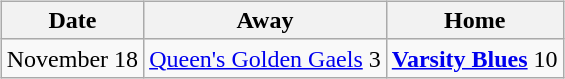<table cellspacing="10">
<tr>
<td valign="top"><br><table class="wikitable">
<tr>
<th>Date</th>
<th>Away</th>
<th>Home</th>
</tr>
<tr>
<td>November 18</td>
<td><a href='#'>Queen's Golden Gaels</a> 3</td>
<td><strong><a href='#'>Varsity Blues</a></strong> 10</td>
</tr>
</table>
</td>
</tr>
</table>
